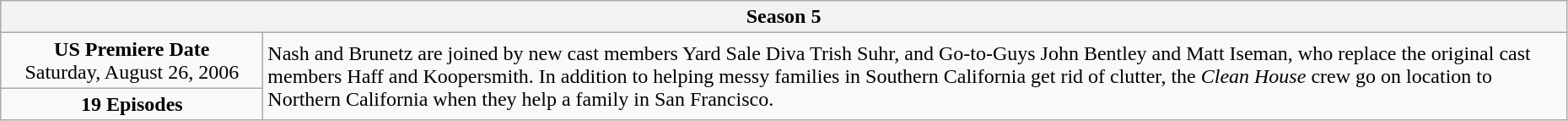<table class="wikitable" style="width:98%;">
<tr>
<th colspan="2">Season 5</th>
</tr>
<tr>
<td style="width:200px; text-align:center;"><strong>US Premiere Date</strong><br>Saturday, August 26, 2006</td>
<td rowspan="2">Nash and Brunetz are joined by new cast members Yard Sale Diva Trish Suhr, and Go-to-Guys John Bentley and Matt Iseman, who replace the original cast members Haff and Koopersmith. In addition to helping messy families in Southern California get rid of clutter, the <em>Clean House</em> crew go on location to Northern California when they help a family in San Francisco.</td>
</tr>
<tr>
<td style="text-align:center;"><strong>19 Episodes</strong></td>
</tr>
</table>
